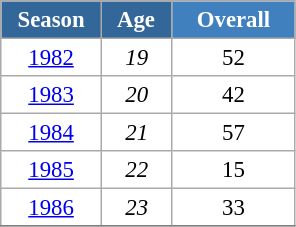<table class="wikitable" style="font-size:95%; text-align:center; border:grey solid 1px; border-collapse:collapse; background:#ffffff;">
<tr>
<th style="background-color:#369; color:white; width:60px;"> Season </th>
<th style="background-color:#369; color:white; width:40px;"> Age </th>
<th style="background-color:#4180be; color:white; width:75px;">Overall</th>
</tr>
<tr>
<td><a href='#'>1982</a></td>
<td><em>19</em></td>
<td>52</td>
</tr>
<tr>
<td><a href='#'>1983</a></td>
<td><em>20</em></td>
<td>42</td>
</tr>
<tr>
<td><a href='#'>1984</a></td>
<td><em>21</em></td>
<td>57</td>
</tr>
<tr>
<td><a href='#'>1985</a></td>
<td><em>22</em></td>
<td>15</td>
</tr>
<tr>
<td><a href='#'>1986</a></td>
<td><em>23</em></td>
<td>33</td>
</tr>
<tr>
</tr>
</table>
